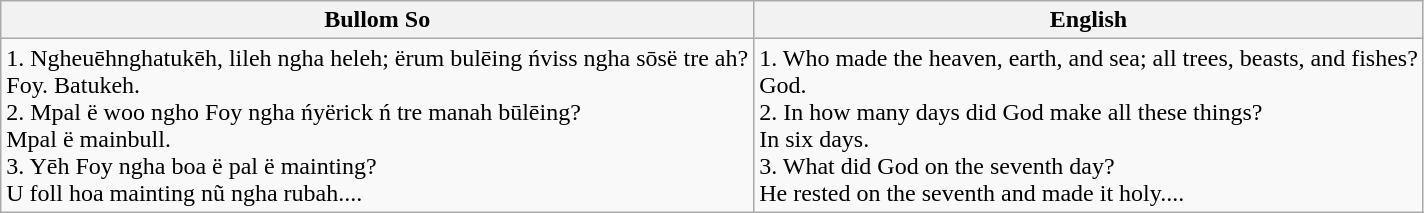<table class="wikitable">
<tr>
<th>Bullom So</th>
<th>English</th>
</tr>
<tr>
<td>1. Ngheuēhnghatukēh, lileh ngha heleh; ërum bulēing ńviss ngha sōsë tre ah?<br>Foy. Batukeh.<br>2. Mpal ë woo ngho Foy ngha ńyërick ń tre manah būlēing?<br>Mpal ë mainbull.<br>3. Yēh Foy ngha boa ë pal ë mainting?<br>U foll hoa mainting nũ ngha rubah....</td>
<td>1. Who made the heaven, earth, and sea; all trees, beasts, and fishes?<br>God.<br>2. In how many days did God make all these things?<br>In six days.<br>3. What did God on the seventh day?<br>He rested on the seventh and made it holy....</td>
</tr>
</table>
